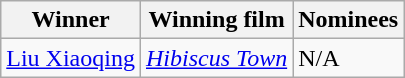<table class="wikitable">
<tr>
<th>Winner</th>
<th>Winning film</th>
<th>Nominees</th>
</tr>
<tr>
<td><a href='#'>Liu Xiaoqing</a></td>
<td><em><a href='#'>Hibiscus Town</a></em></td>
<td>N/A</td>
</tr>
</table>
